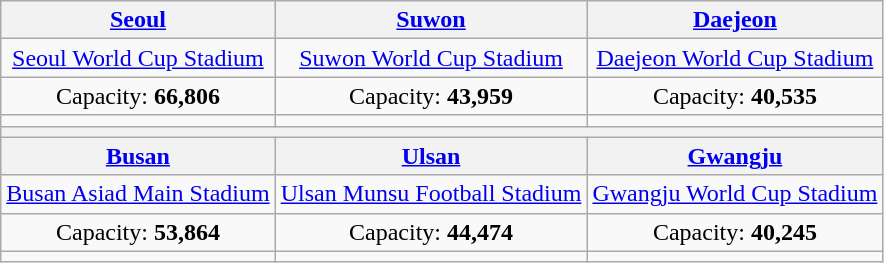<table class="wikitable" style="text-align:center">
<tr>
<th><a href='#'>Seoul</a></th>
<th><a href='#'>Suwon</a></th>
<th><a href='#'>Daejeon</a></th>
</tr>
<tr>
<td><a href='#'>Seoul World Cup Stadium</a></td>
<td><a href='#'>Suwon World Cup Stadium</a></td>
<td><a href='#'>Daejeon World Cup Stadium</a></td>
</tr>
<tr>
<td>Capacity: <strong>66,806</strong></td>
<td>Capacity: <strong>43,959</strong></td>
<td>Capacity: <strong>40,535</strong></td>
</tr>
<tr>
<td></td>
<td></td>
<td></td>
</tr>
<tr>
<th colspan=3></th>
</tr>
<tr>
<th><a href='#'>Busan</a></th>
<th><a href='#'>Ulsan</a></th>
<th><a href='#'>Gwangju</a></th>
</tr>
<tr>
<td><a href='#'>Busan Asiad Main Stadium</a></td>
<td><a href='#'>Ulsan Munsu Football Stadium</a></td>
<td><a href='#'>Gwangju World Cup Stadium</a></td>
</tr>
<tr>
<td>Capacity: <strong>53,864</strong></td>
<td>Capacity: <strong>44,474</strong></td>
<td>Capacity: <strong>40,245</strong></td>
</tr>
<tr>
<td></td>
<td></td>
<td></td>
</tr>
</table>
